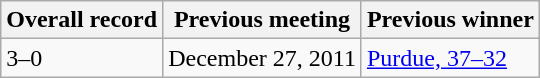<table class="wikitable">
<tr>
<th>Overall record</th>
<th>Previous meeting</th>
<th>Previous winner</th>
</tr>
<tr>
<td>3–0</td>
<td>December 27, 2011</td>
<td><a href='#'>Purdue, 37–32</a></td>
</tr>
</table>
